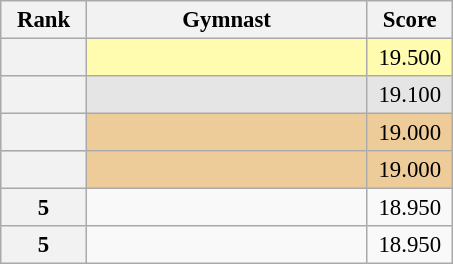<table class="wikitable sortable" style="text-align:center; font-size:95%">
<tr>
<th scope="col" style="width:50px;">Rank</th>
<th scope="col" style="width:180px;">Gymnast</th>
<th scope="col" style="width:50px;">Score</th>
</tr>
<tr style="background:#fffcaf;">
<th scope=row style="text-align:center"></th>
<td style="text-align:left;"></td>
<td>19.500</td>
</tr>
<tr style="background:#e5e5e5;">
<th scope=row style="text-align:center"></th>
<td style="text-align:left;"></td>
<td>19.100</td>
</tr>
<tr style="background:#ec9;">
<th scope=row style="text-align:center"></th>
<td style="text-align:left;"></td>
<td>19.000</td>
</tr>
<tr style="background:#ec9;">
<th scope=row style="text-align:center"></th>
<td style="text-align:left;"></td>
<td>19.000</td>
</tr>
<tr>
<th scope=row style="text-align:center">5</th>
<td style="text-align:left;"></td>
<td>18.950</td>
</tr>
<tr>
<th scope=row style="text-align:center">5</th>
<td style="text-align:left;"></td>
<td>18.950</td>
</tr>
</table>
